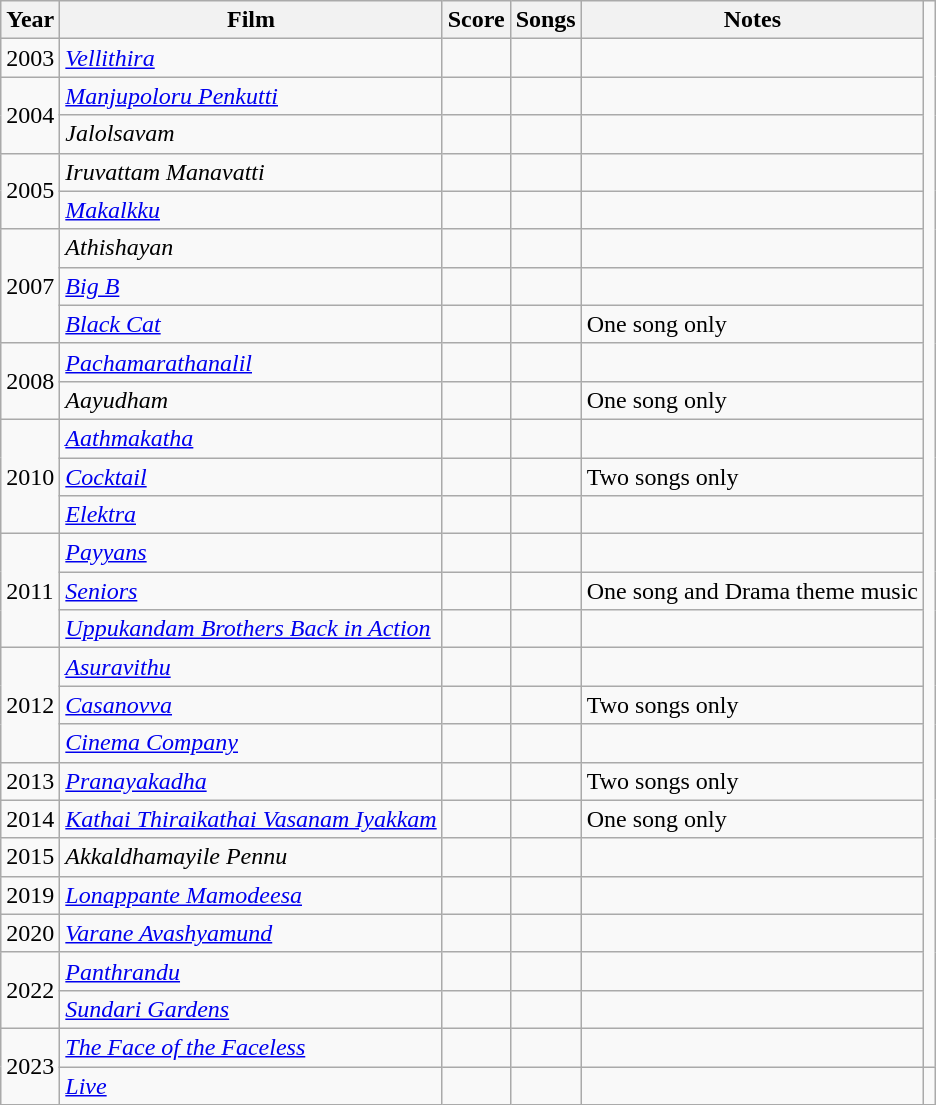<table class="wikitable sortable">
<tr>
<th>Year</th>
<th>Film</th>
<th>Score</th>
<th>Songs</th>
<th class="unsortable">Notes</th>
</tr>
<tr>
<td>2003</td>
<td><em><a href='#'>Vellithira</a></em></td>
<td></td>
<td></td>
<td></td>
</tr>
<tr>
<td rowspan="2">2004</td>
<td><em><a href='#'>Manjupoloru Penkutti</a></em></td>
<td></td>
<td></td>
<td></td>
</tr>
<tr>
<td><em>Jalolsavam</em></td>
<td></td>
<td></td>
<td></td>
</tr>
<tr>
<td rowspan="2">2005</td>
<td><em>Iruvattam Manavatti</em></td>
<td></td>
<td></td>
<td></td>
</tr>
<tr>
<td><em><a href='#'>Makalkku</a></em></td>
<td></td>
<td></td>
<td></td>
</tr>
<tr>
<td rowspan="3">2007</td>
<td><em>Athishayan</em></td>
<td></td>
<td></td>
<td></td>
</tr>
<tr>
<td><em><a href='#'>Big B</a></em></td>
<td></td>
<td></td>
<td></td>
</tr>
<tr>
<td><em><a href='#'>Black Cat</a></em></td>
<td></td>
<td></td>
<td>One song only</td>
</tr>
<tr>
<td rowspan="2">2008</td>
<td><em><a href='#'>Pachamarathanalil</a></em></td>
<td></td>
<td></td>
<td></td>
</tr>
<tr>
<td><em>Aayudham</em></td>
<td></td>
<td></td>
<td>One song only</td>
</tr>
<tr>
<td rowspan="3">2010</td>
<td><em><a href='#'>Aathmakatha</a></em></td>
<td></td>
<td></td>
<td></td>
</tr>
<tr>
<td><em><a href='#'>Cocktail</a></em></td>
<td></td>
<td></td>
<td>Two songs only</td>
</tr>
<tr>
<td><em><a href='#'>Elektra</a></em></td>
<td></td>
<td></td>
<td></td>
</tr>
<tr>
<td rowspan="3">2011</td>
<td><em><a href='#'>Payyans</a></em></td>
<td></td>
<td></td>
<td></td>
</tr>
<tr>
<td><em><a href='#'>Seniors</a></em></td>
<td></td>
<td></td>
<td>One song and Drama theme music</td>
</tr>
<tr>
<td><em><a href='#'>Uppukandam Brothers Back in Action</a></em></td>
<td></td>
<td></td>
<td></td>
</tr>
<tr>
<td rowspan="3">2012</td>
<td><em><a href='#'>Asuravithu</a></em></td>
<td></td>
<td></td>
<td></td>
</tr>
<tr>
<td><em><a href='#'>Casanovva</a></em></td>
<td></td>
<td></td>
<td>Two songs only</td>
</tr>
<tr>
<td><em><a href='#'>Cinema Company</a></em></td>
<td></td>
<td></td>
<td></td>
</tr>
<tr>
<td>2013</td>
<td><em><a href='#'>Pranayakadha</a></em></td>
<td></td>
<td></td>
<td>Two songs only</td>
</tr>
<tr>
<td>2014</td>
<td><em><a href='#'>Kathai Thiraikathai Vasanam Iyakkam</a></em></td>
<td></td>
<td></td>
<td>One song only</td>
</tr>
<tr>
<td>2015</td>
<td><em>Akkaldhamayile Pennu</em></td>
<td></td>
<td></td>
<td></td>
</tr>
<tr>
<td>2019</td>
<td><em><a href='#'>Lonappante Mamodeesa</a></em></td>
<td></td>
<td></td>
<td></td>
</tr>
<tr>
<td>2020</td>
<td><em><a href='#'>Varane Avashyamund</a></em></td>
<td></td>
<td></td>
<td></td>
</tr>
<tr>
<td rowspan="2">2022</td>
<td><em><a href='#'>Panthrandu</a></em></td>
<td></td>
<td></td>
<td></td>
</tr>
<tr>
<td><em><a href='#'>Sundari Gardens</a></em></td>
<td></td>
<td></td>
<td></td>
</tr>
<tr>
<td rowspan="2">2023</td>
<td><em><a href='#'>The Face of the Faceless</a></em></td>
<td></td>
<td></td>
<td></td>
</tr>
<tr>
<td><em><a href='#'>Live</a></em></td>
<td></td>
<td></td>
<td></td>
<td></td>
</tr>
</table>
